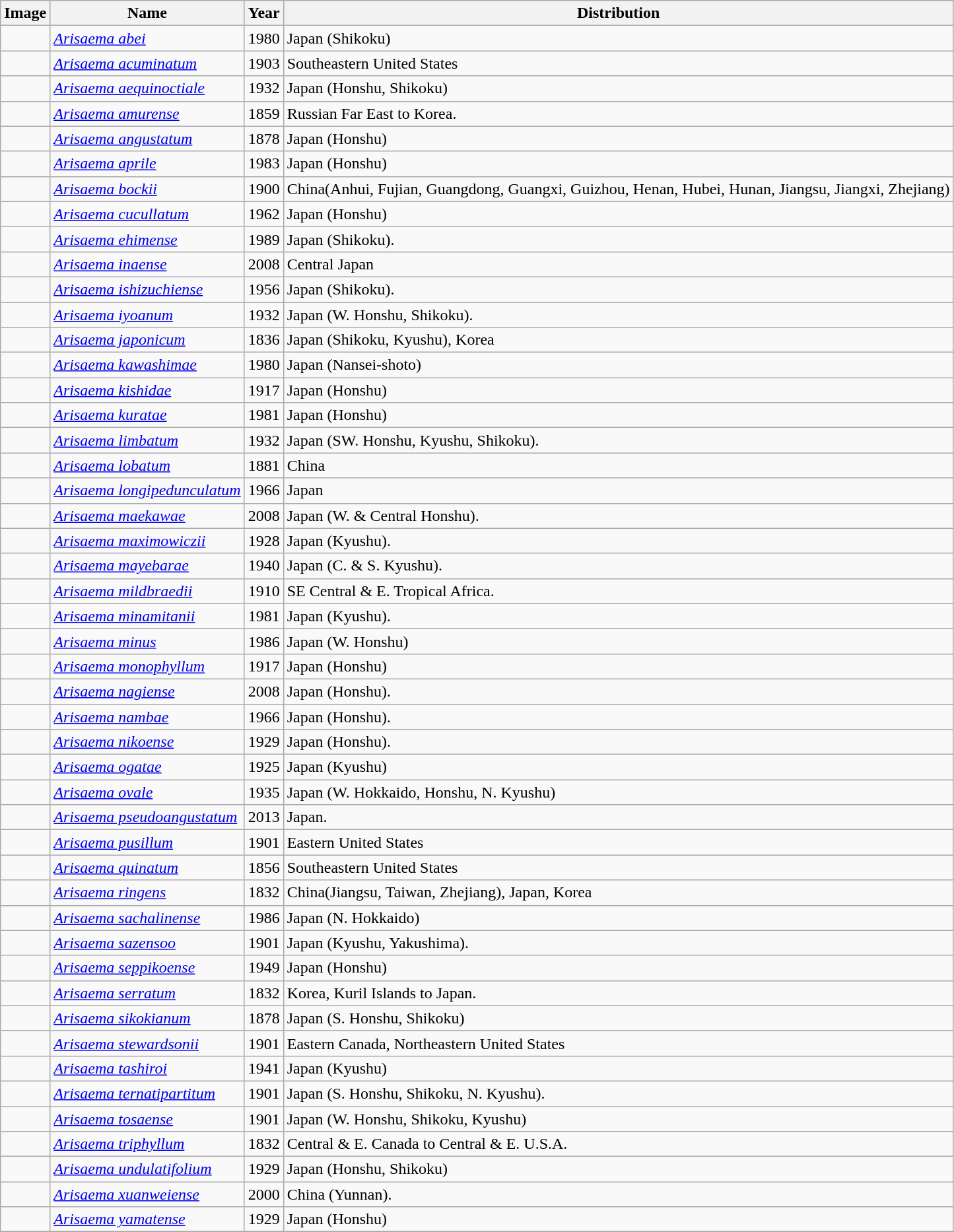<table class="wikitable sortable">
<tr>
<th>Image</th>
<th>Name</th>
<th>Year</th>
<th>Distribution</th>
</tr>
<tr>
<td></td>
<td><em><a href='#'>Arisaema abei</a></em> </td>
<td>1980</td>
<td>Japan (Shikoku)</td>
</tr>
<tr>
<td></td>
<td><em><a href='#'>Arisaema acuminatum</a></em> </td>
<td>1903</td>
<td>Southeastern United States</td>
</tr>
<tr>
<td></td>
<td><em><a href='#'>Arisaema aequinoctiale</a></em> </td>
<td>1932</td>
<td>Japan (Honshu, Shikoku)</td>
</tr>
<tr>
<td></td>
<td><em><a href='#'>Arisaema amurense</a></em> </td>
<td>1859</td>
<td>Russian Far East to Korea.</td>
</tr>
<tr>
<td></td>
<td><em><a href='#'>Arisaema angustatum</a></em> </td>
<td>1878</td>
<td>Japan (Honshu)</td>
</tr>
<tr>
<td></td>
<td><em><a href='#'>Arisaema aprile</a></em> </td>
<td>1983</td>
<td>Japan (Honshu)</td>
</tr>
<tr>
<td></td>
<td><em><a href='#'>Arisaema bockii</a></em> </td>
<td>1900</td>
<td>China(Anhui, Fujian, Guangdong, Guangxi, Guizhou, Henan, Hubei, Hunan, Jiangsu, Jiangxi, Zhejiang)</td>
</tr>
<tr>
<td></td>
<td><em><a href='#'>Arisaema cucullatum</a></em> </td>
<td>1962</td>
<td>Japan (Honshu)</td>
</tr>
<tr>
<td></td>
<td><em><a href='#'>Arisaema ehimense</a></em> </td>
<td>1989</td>
<td>Japan (Shikoku).</td>
</tr>
<tr>
<td></td>
<td><em><a href='#'>Arisaema inaense</a></em> </td>
<td>2008</td>
<td>Central Japan</td>
</tr>
<tr>
<td></td>
<td><em><a href='#'>Arisaema ishizuchiense</a></em> </td>
<td>1956</td>
<td>Japan (Shikoku).</td>
</tr>
<tr>
<td></td>
<td><em><a href='#'>Arisaema iyoanum</a></em> </td>
<td>1932</td>
<td>Japan (W. Honshu, Shikoku).</td>
</tr>
<tr>
<td></td>
<td><em><a href='#'>Arisaema japonicum</a></em> </td>
<td>1836</td>
<td>Japan (Shikoku, Kyushu), Korea</td>
</tr>
<tr>
<td></td>
<td><em><a href='#'>Arisaema kawashimae</a></em> </td>
<td>1980</td>
<td>Japan (Nansei-shoto)</td>
</tr>
<tr>
<td></td>
<td><em><a href='#'>Arisaema kishidae</a></em> </td>
<td>1917</td>
<td>Japan (Honshu)</td>
</tr>
<tr>
<td></td>
<td><em><a href='#'>Arisaema kuratae</a></em> </td>
<td>1981</td>
<td>Japan (Honshu)</td>
</tr>
<tr>
<td></td>
<td><em><a href='#'>Arisaema limbatum</a></em> </td>
<td>1932</td>
<td>Japan (SW. Honshu, Kyushu, Shikoku).</td>
</tr>
<tr>
<td></td>
<td><em><a href='#'>Arisaema lobatum</a></em> </td>
<td>1881</td>
<td>China</td>
</tr>
<tr>
<td></td>
<td><em><a href='#'>Arisaema longipedunculatum</a></em> </td>
<td>1966</td>
<td>Japan</td>
</tr>
<tr>
<td></td>
<td><em><a href='#'>Arisaema maekawae</a></em> </td>
<td>2008</td>
<td>Japan (W. & Central Honshu).</td>
</tr>
<tr>
<td></td>
<td><em><a href='#'>Arisaema maximowiczii</a></em> </td>
<td>1928</td>
<td>Japan (Kyushu).</td>
</tr>
<tr>
<td></td>
<td><em><a href='#'>Arisaema mayebarae</a></em> </td>
<td>1940</td>
<td>Japan (C. & S. Kyushu).</td>
</tr>
<tr>
<td></td>
<td><em><a href='#'>Arisaema mildbraedii </a></em> </td>
<td>1910</td>
<td>SE Central & E. Tropical Africa.</td>
</tr>
<tr>
<td></td>
<td><em><a href='#'>Arisaema minamitanii</a></em> </td>
<td>1981</td>
<td>Japan (Kyushu).</td>
</tr>
<tr>
<td></td>
<td><em><a href='#'>Arisaema minus</a></em> </td>
<td>1986</td>
<td>Japan (W. Honshu)</td>
</tr>
<tr>
<td></td>
<td><em><a href='#'>Arisaema monophyllum</a></em> </td>
<td>1917</td>
<td>Japan (Honshu)</td>
</tr>
<tr>
<td></td>
<td><em><a href='#'>Arisaema nagiense</a></em> </td>
<td>2008</td>
<td>Japan (Honshu).</td>
</tr>
<tr>
<td></td>
<td><em><a href='#'>Arisaema nambae</a></em> </td>
<td>1966</td>
<td>Japan (Honshu).</td>
</tr>
<tr>
<td></td>
<td><em><a href='#'>Arisaema nikoense</a></em> </td>
<td>1929</td>
<td>Japan (Honshu).</td>
</tr>
<tr>
<td></td>
<td><em><a href='#'>Arisaema ogatae</a></em> </td>
<td>1925</td>
<td>Japan (Kyushu)</td>
</tr>
<tr>
<td></td>
<td><em><a href='#'>Arisaema ovale</a></em> </td>
<td>1935</td>
<td>Japan (W. Hokkaido, Honshu, N. Kyushu)</td>
</tr>
<tr>
<td></td>
<td><em><a href='#'>Arisaema pseudoangustatum</a></em> </td>
<td>2013</td>
<td>Japan.</td>
</tr>
<tr>
<td></td>
<td><em><a href='#'>Arisaema pusillum</a></em> </td>
<td>1901</td>
<td>Eastern United States</td>
</tr>
<tr>
<td></td>
<td><em><a href='#'>Arisaema quinatum</a></em> </td>
<td>1856</td>
<td>Southeastern United States</td>
</tr>
<tr>
<td></td>
<td><em><a href='#'>Arisaema ringens</a></em> </td>
<td>1832</td>
<td>China(Jiangsu, Taiwan, Zhejiang), Japan, Korea</td>
</tr>
<tr>
<td></td>
<td><em><a href='#'>Arisaema sachalinense</a></em> </td>
<td>1986</td>
<td>Japan (N. Hokkaido)</td>
</tr>
<tr>
<td></td>
<td><em><a href='#'>Arisaema sazensoo</a></em> </td>
<td>1901</td>
<td>Japan (Kyushu, Yakushima).</td>
</tr>
<tr>
<td></td>
<td><em><a href='#'>Arisaema seppikoense</a></em> </td>
<td>1949</td>
<td>Japan (Honshu)</td>
</tr>
<tr>
<td></td>
<td><em><a href='#'>Arisaema serratum</a></em> </td>
<td>1832</td>
<td>Korea, Kuril Islands to Japan.</td>
</tr>
<tr>
<td></td>
<td><em><a href='#'>Arisaema sikokianum</a></em> </td>
<td>1878</td>
<td>Japan (S. Honshu, Shikoku)</td>
</tr>
<tr>
<td></td>
<td><em><a href='#'>Arisaema stewardsonii</a></em> </td>
<td>1901</td>
<td>Eastern Canada, Northeastern United States</td>
</tr>
<tr>
<td></td>
<td><em><a href='#'>Arisaema tashiroi</a></em> </td>
<td>1941</td>
<td>Japan (Kyushu)</td>
</tr>
<tr>
<td></td>
<td><em><a href='#'>Arisaema ternatipartitum</a></em> </td>
<td>1901</td>
<td>Japan (S. Honshu, Shikoku, N. Kyushu).</td>
</tr>
<tr>
<td></td>
<td><em><a href='#'>Arisaema tosaense</a></em> </td>
<td>1901</td>
<td>Japan (W. Honshu, Shikoku, Kyushu)</td>
</tr>
<tr>
<td></td>
<td><em><a href='#'>Arisaema triphyllum</a></em> </td>
<td>1832</td>
<td>Central & E. Canada to Central & E. U.S.A.</td>
</tr>
<tr>
<td></td>
<td><em><a href='#'>Arisaema undulatifolium</a></em> </td>
<td>1929</td>
<td>Japan (Honshu, Shikoku)</td>
</tr>
<tr>
<td></td>
<td><em><a href='#'>Arisaema xuanweiense</a></em> </td>
<td>2000</td>
<td>China (Yunnan).</td>
</tr>
<tr>
<td></td>
<td><em><a href='#'>Arisaema yamatense</a></em> </td>
<td>1929</td>
<td>Japan (Honshu)</td>
</tr>
<tr>
</tr>
</table>
